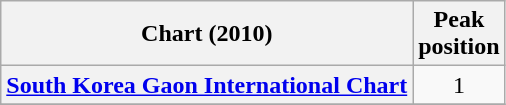<table class="wikitable plainrowheaders" style="text-align:center;">
<tr>
<th scope="col">Chart (2010)</th>
<th scope="col">Peak<br>position</th>
</tr>
<tr>
<th scope="row"><a href='#'>South Korea Gaon International Chart</a></th>
<td>1</td>
</tr>
<tr>
</tr>
</table>
